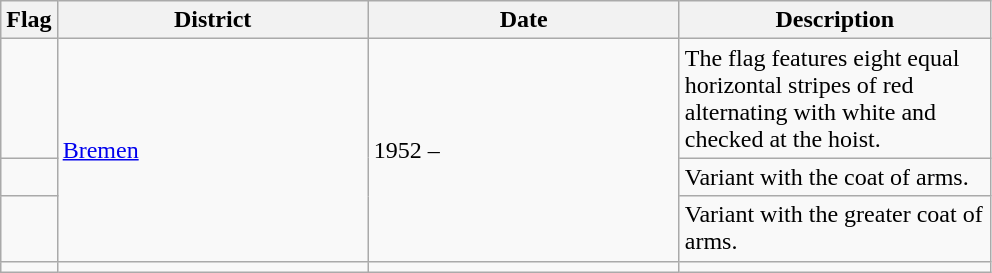<table class="wikitable">
<tr>
<th>Flag</th>
<th style="width:200px;">District</th>
<th style="width:200px;">Date</th>
<th style="width:200px;">Description</th>
</tr>
<tr>
<td></td>
<td rowspan="3"><a href='#'>Bremen</a></td>
<td rowspan="3">1952 –</td>
<td> The flag features eight equal horizontal stripes of red alternating with white and checked at the hoist.</td>
</tr>
<tr>
<td></td>
<td>Variant with the coat of arms.</td>
</tr>
<tr>
<td></td>
<td>Variant with the greater coat of arms.</td>
</tr>
<tr>
<td></td>
<td></td>
<td></td>
<td></td>
</tr>
</table>
